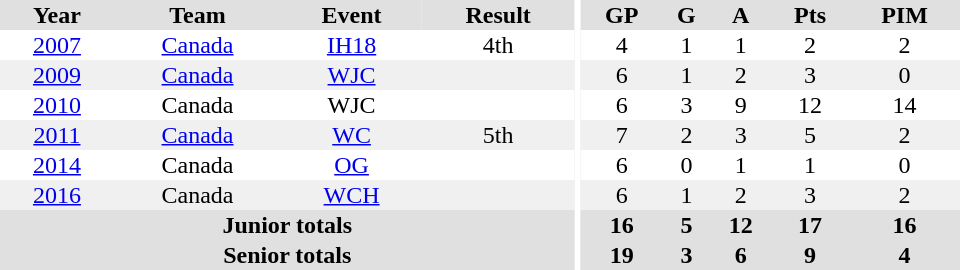<table border="0" cellpadding="1" cellspacing="0" ID="Table3" style="text-align:center; width:40em">
<tr ALIGN="center" bgcolor="#e0e0e0">
<th>Year</th>
<th>Team</th>
<th>Event</th>
<th>Result</th>
<th rowspan="99" bgcolor="#ffffff"></th>
<th>GP</th>
<th>G</th>
<th>A</th>
<th>Pts</th>
<th>PIM</th>
</tr>
<tr>
<td><a href='#'>2007</a></td>
<td><a href='#'>Canada</a></td>
<td><a href='#'>IH18</a></td>
<td>4th</td>
<td>4</td>
<td>1</td>
<td>1</td>
<td>2</td>
<td>2</td>
</tr>
<tr bgcolor="#f0f0f0">
<td><a href='#'>2009</a></td>
<td><a href='#'>Canada</a></td>
<td><a href='#'>WJC</a></td>
<td></td>
<td>6</td>
<td>1</td>
<td>2</td>
<td>3</td>
<td>0</td>
</tr>
<tr>
<td><a href='#'>2010</a></td>
<td>Canada</td>
<td>WJC</td>
<td></td>
<td>6</td>
<td>3</td>
<td>9</td>
<td>12</td>
<td>14</td>
</tr>
<tr bgcolor="#f0f0f0">
<td><a href='#'>2011</a></td>
<td><a href='#'>Canada</a></td>
<td><a href='#'>WC</a></td>
<td>5th</td>
<td>7</td>
<td>2</td>
<td>3</td>
<td>5</td>
<td>2</td>
</tr>
<tr>
<td><a href='#'>2014</a></td>
<td>Canada</td>
<td><a href='#'>OG</a></td>
<td></td>
<td>6</td>
<td>0</td>
<td>1</td>
<td>1</td>
<td>0</td>
</tr>
<tr bgcolor="#f0f0f0">
<td><a href='#'>2016</a></td>
<td>Canada</td>
<td><a href='#'>WCH</a></td>
<td></td>
<td>6</td>
<td>1</td>
<td>2</td>
<td>3</td>
<td>2</td>
</tr>
<tr bgcolor="#e0e0e0">
<th colspan="4">Junior totals</th>
<th>16</th>
<th>5</th>
<th>12</th>
<th>17</th>
<th>16</th>
</tr>
<tr bgcolor="#e0e0e0">
<th colspan="4">Senior totals</th>
<th>19</th>
<th>3</th>
<th>6</th>
<th>9</th>
<th>4</th>
</tr>
</table>
